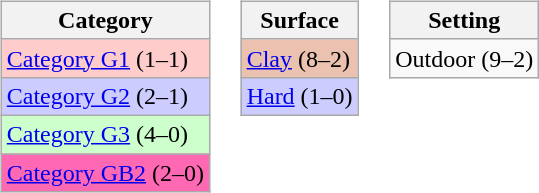<table>
<tr valign=top>
<td><br><table class="wikitable">
<tr>
<th>Category</th>
</tr>
<tr bgcolor="#ffcccc">
<td><a href='#'>Category G1</a> (1–1)</td>
</tr>
<tr bgcolor="#CCCCFF">
<td><a href='#'>Category G2</a> (2–1)</td>
</tr>
<tr bgcolor="#CCFFCC">
<td><a href='#'>Category G3</a> (4–0)</td>
</tr>
<tr bgcolor="#ff69b4">
<td><a href='#'>Category GB2</a> (2–0)</td>
</tr>
</table>
</td>
<td><br><table class=wikitable>
<tr>
<th>Surface</th>
</tr>
<tr>
<td bgcolor=EBC2AF><a href='#'>Clay</a> (8–2)</td>
</tr>
<tr>
<td style="background:#ccf;"><a href='#'>Hard</a> (1–0)</td>
</tr>
</table>
</td>
<td><br><table class=wikitable>
<tr>
<th>Setting</th>
</tr>
<tr>
<td>Outdoor (9–2)</td>
</tr>
</table>
</td>
</tr>
</table>
